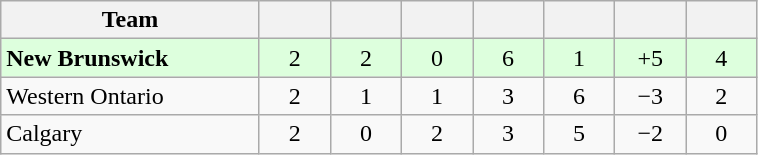<table class="wikitable" style="text-align:center;">
<tr>
<th width=165>Team</th>
<th width=40></th>
<th width=40></th>
<th width=40></th>
<th width=40></th>
<th width=40></th>
<th width=40></th>
<th width=40></th>
</tr>
<tr style="background:#ddffdd">
<td style="text-align:left;"><strong>New Brunswick</strong></td>
<td>2</td>
<td>2</td>
<td>0</td>
<td>6</td>
<td>1</td>
<td>+5</td>
<td>4</td>
</tr>
<tr>
<td style="text-align:left;">Western Ontario</td>
<td>2</td>
<td>1</td>
<td>1</td>
<td>3</td>
<td>6</td>
<td>−3</td>
<td>2</td>
</tr>
<tr>
<td style="text-align:left;">Calgary</td>
<td>2</td>
<td>0</td>
<td>2</td>
<td>3</td>
<td>5</td>
<td>−2</td>
<td>0</td>
</tr>
</table>
